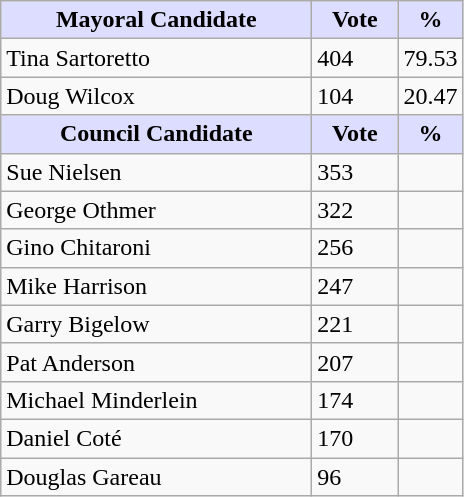<table class="wikitable">
<tr>
<th style="background:#ddf; width:200px;">Mayoral Candidate</th>
<th style="background:#ddf; width:50px;">Vote</th>
<th style="background:#ddf; width:30px;">%</th>
</tr>
<tr>
<td>Tina Sartoretto</td>
<td>404</td>
<td>79.53</td>
</tr>
<tr>
<td>Doug Wilcox</td>
<td>104</td>
<td>20.47</td>
</tr>
<tr>
<th style="background:#ddf; width:200px;">Council Candidate</th>
<th style="background:#ddf; width:50px;">Vote</th>
<th style="background:#ddf; width:30px;">%</th>
</tr>
<tr>
<td>Sue Nielsen</td>
<td>353</td>
<td></td>
</tr>
<tr>
<td>George Othmer</td>
<td>322</td>
<td></td>
</tr>
<tr>
<td>Gino Chitaroni</td>
<td>256</td>
<td></td>
</tr>
<tr>
<td>Mike Harrison</td>
<td>247</td>
<td></td>
</tr>
<tr>
<td>Garry Bigelow</td>
<td>221</td>
<td></td>
</tr>
<tr>
<td>Pat Anderson</td>
<td>207</td>
<td></td>
</tr>
<tr>
<td>Michael Minderlein</td>
<td>174</td>
<td></td>
</tr>
<tr>
<td>Daniel Coté</td>
<td>170</td>
<td></td>
</tr>
<tr>
<td>Douglas Gareau</td>
<td>96</td>
<td></td>
</tr>
</table>
